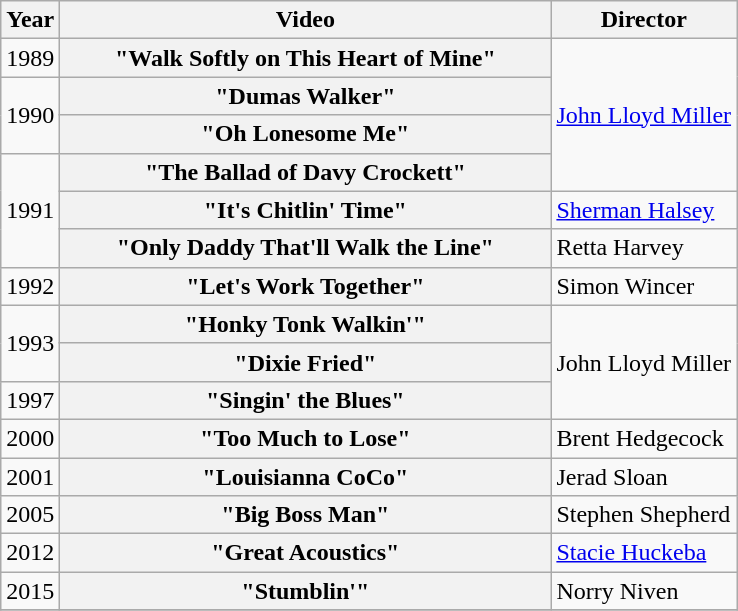<table class="wikitable plainrowheaders">
<tr>
<th>Year</th>
<th style="width:20em;">Video</th>
<th>Director</th>
</tr>
<tr>
<td>1989</td>
<th scope="row">"Walk Softly on This Heart of Mine"</th>
<td rowspan="4"><a href='#'>John Lloyd Miller</a></td>
</tr>
<tr>
<td rowspan="2">1990</td>
<th scope="row">"Dumas Walker"</th>
</tr>
<tr>
<th scope="row">"Oh Lonesome Me"</th>
</tr>
<tr>
<td rowspan="3">1991</td>
<th scope="row">"The Ballad of Davy Crockett"</th>
</tr>
<tr>
<th scope="row">"It's Chitlin' Time"</th>
<td><a href='#'>Sherman Halsey</a></td>
</tr>
<tr>
<th scope="row">"Only Daddy That'll Walk the Line"</th>
<td>Retta Harvey</td>
</tr>
<tr>
<td>1992</td>
<th scope="row">"Let's Work Together"</th>
<td>Simon Wincer</td>
</tr>
<tr>
<td rowspan="2">1993</td>
<th scope="row">"Honky Tonk Walkin'"</th>
<td rowspan="3">John Lloyd Miller</td>
</tr>
<tr>
<th scope="row">"Dixie Fried"</th>
</tr>
<tr>
<td>1997</td>
<th scope="row">"Singin' the Blues"</th>
</tr>
<tr>
<td>2000</td>
<th scope="row">"Too Much to Lose"</th>
<td>Brent Hedgecock</td>
</tr>
<tr>
<td>2001</td>
<th scope="row">"Louisianna CoCo"</th>
<td>Jerad Sloan</td>
</tr>
<tr>
<td>2005</td>
<th scope="row">"Big Boss Man"</th>
<td>Stephen Shepherd</td>
</tr>
<tr>
<td>2012</td>
<th scope="row">"Great Acoustics"</th>
<td><a href='#'>Stacie Huckeba</a></td>
</tr>
<tr>
<td>2015</td>
<th scope="row">"Stumblin'"</th>
<td>Norry Niven</td>
</tr>
<tr>
</tr>
</table>
